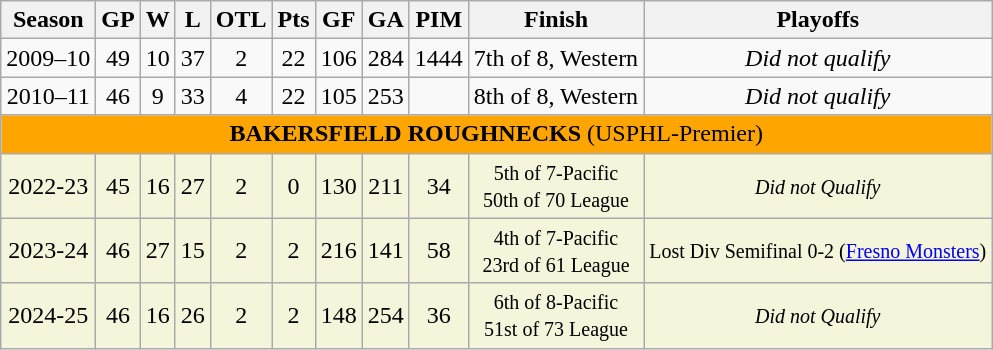<table class="wikitable" style="text-align:center">
<tr>
<th>Season</th>
<th>GP</th>
<th>W</th>
<th>L</th>
<th>OTL</th>
<th>Pts</th>
<th>GF</th>
<th>GA</th>
<th>PIM</th>
<th>Finish</th>
<th>Playoffs</th>
</tr>
<tr>
<td>2009–10</td>
<td>49</td>
<td>10</td>
<td>37</td>
<td>2</td>
<td>22</td>
<td>106</td>
<td>284</td>
<td>1444</td>
<td>7th of 8, Western</td>
<td><em>Did not qualify</em></td>
</tr>
<tr>
<td>2010–11</td>
<td>46</td>
<td>9</td>
<td>33</td>
<td>4</td>
<td>22</td>
<td>105</td>
<td>253</td>
<td></td>
<td>8th of 8, Western</td>
<td><em>Did not qualify</em></td>
</tr>
<tr align="center"  bgcolor="orange"  style="color:black">
<td colspan=11><strong>BAKERSFIELD ROUGHNECKS</strong>    (USPHL-Premier)</td>
</tr>
<tr align="center" bgcolor=beige>
<td>2022-23</td>
<td>45</td>
<td>16</td>
<td>27</td>
<td>2</td>
<td>0</td>
<td>130</td>
<td>211</td>
<td>34</td>
<td><small>5th of 7-Pacific<br>50th of 70 League</small></td>
<td><small><em>Did not Qualify</em></small></td>
</tr>
<tr align="center" bgcolor=beige>
<td>2023-24</td>
<td>46</td>
<td>27</td>
<td>15</td>
<td>2</td>
<td>2</td>
<td>216</td>
<td>141</td>
<td>58</td>
<td><small>4th of 7-Pacific<br>23rd of 61 League</small></td>
<td><small>Lost Div Semifinal 0-2 (<a href='#'>Fresno Monsters</a>)</small></td>
</tr>
<tr align="center" bgcolor=beige>
<td>2024-25</td>
<td>46</td>
<td>16</td>
<td>26</td>
<td>2</td>
<td>2</td>
<td>148</td>
<td>254</td>
<td>36</td>
<td><small>6th of 8-Pacific<br>51st of 73 League</small></td>
<td><small><em>Did not Qualify</em></small></td>
</tr>
</table>
